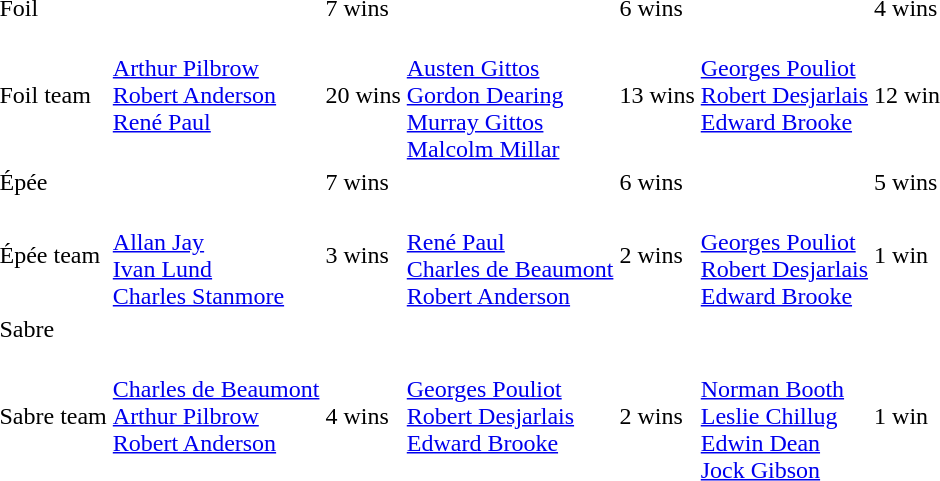<table>
<tr>
<td>Foil</td>
<td></td>
<td>7 wins</td>
<td></td>
<td>6 wins</td>
<td></td>
<td>4 wins</td>
</tr>
<tr>
<td>Foil team</td>
<td valign=top><br><a href='#'>Arthur Pilbrow</a><br><a href='#'>Robert Anderson</a><br><a href='#'>René Paul</a></td>
<td>20 wins</td>
<td><br><a href='#'>Austen Gittos</a><br><a href='#'>Gordon Dearing</a><br><a href='#'>Murray Gittos</a><br><a href='#'>Malcolm Millar</a></td>
<td>13 wins</td>
<td valign=top><br><a href='#'>Georges Pouliot</a><br><a href='#'>Robert Desjarlais</a><br><a href='#'>Edward Brooke</a></td>
<td>12 win</td>
</tr>
<tr>
<td>Épée</td>
<td></td>
<td>7 wins</td>
<td></td>
<td>6 wins</td>
<td></td>
<td>5 wins</td>
</tr>
<tr>
<td>Épée team</td>
<td><br><a href='#'>Allan Jay</a><br><a href='#'>Ivan Lund</a><br><a href='#'>Charles Stanmore</a></td>
<td>3 wins</td>
<td><br><a href='#'>René Paul</a><br><a href='#'>Charles de Beaumont</a><br><a href='#'>Robert Anderson</a></td>
<td>2 wins</td>
<td><br><a href='#'>Georges Pouliot</a><br><a href='#'>Robert Desjarlais</a><br><a href='#'>Edward Brooke</a></td>
<td>1 win</td>
</tr>
<tr>
<td>Sabre</td>
<td></td>
<td></td>
<td></td>
<td></td>
<td></td>
<td></td>
</tr>
<tr>
<td>Sabre team</td>
<td valign=top><br><a href='#'>Charles de Beaumont</a><br><a href='#'>Arthur Pilbrow</a><br><a href='#'>Robert Anderson</a></td>
<td>4 wins</td>
<td valign=top><br><a href='#'>Georges Pouliot</a><br><a href='#'>Robert Desjarlais</a><br><a href='#'>Edward Brooke</a></td>
<td>2 wins</td>
<td><br><a href='#'>Norman Booth</a><br><a href='#'>Leslie Chillug</a><br><a href='#'>Edwin Dean</a><br><a href='#'>Jock Gibson</a></td>
<td>1 win</td>
</tr>
</table>
